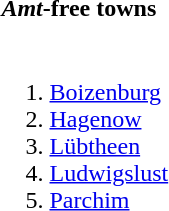<table>
<tr ---->
<th><em>Amt</em>-free towns</th>
</tr>
<tr>
<td valign=top><br><ol><li><a href='#'>Boizenburg</a></li><li><a href='#'>Hagenow</a></li><li><a href='#'>Lübtheen</a></li><li><a href='#'>Ludwigslust</a></li><li><a href='#'>Parchim</a></li></ol></td>
</tr>
</table>
